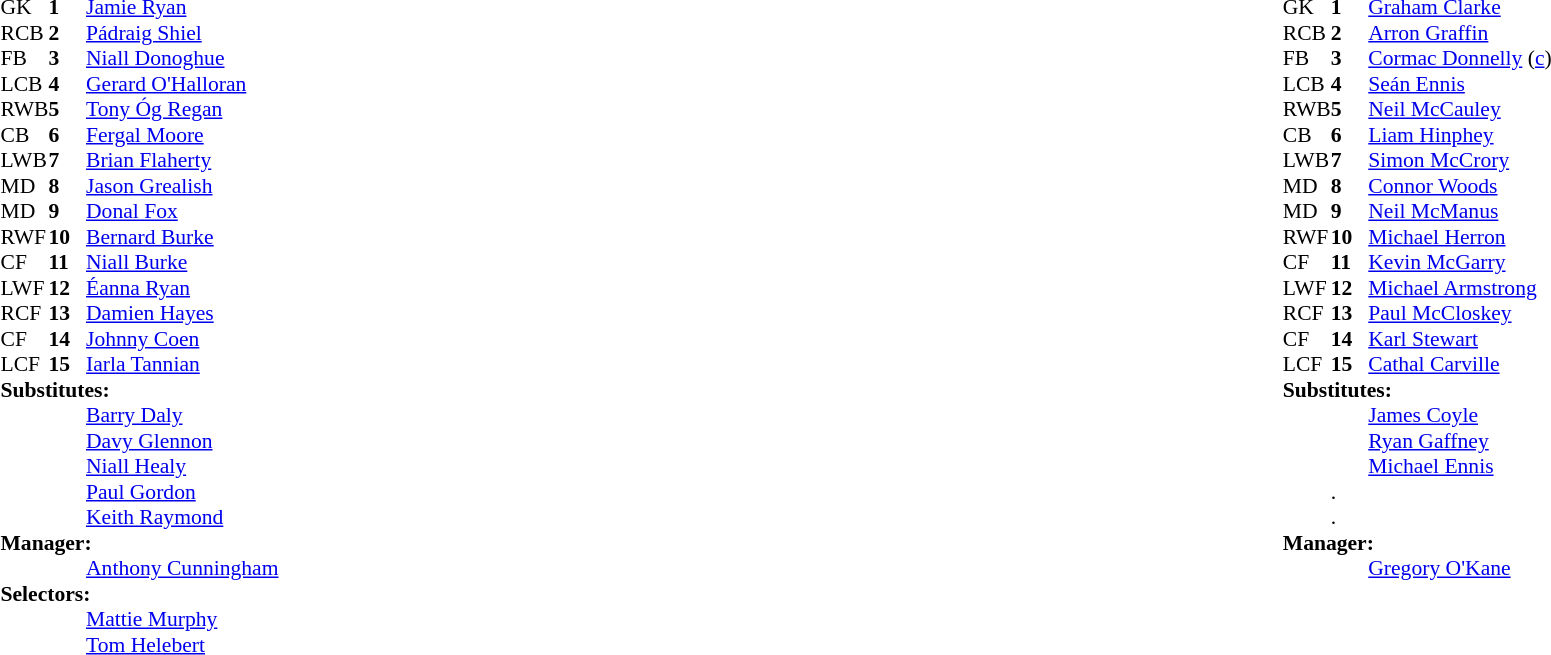<table width="100%">
<tr>
<td valign="top" width="50%"><br><table style="font-size: 90%" cellspacing="0" cellpadding="0">
<tr>
<th width="25"></th>
<th width="25"></th>
</tr>
<tr>
<td>GK</td>
<td><strong>1</strong></td>
<td><a href='#'>Jamie Ryan</a></td>
</tr>
<tr>
<td>RCB</td>
<td><strong>2</strong></td>
<td><a href='#'>Pádraig Shiel</a></td>
</tr>
<tr>
<td>FB</td>
<td><strong>3</strong></td>
<td><a href='#'>Niall Donoghue</a></td>
</tr>
<tr>
<td>LCB</td>
<td><strong>4</strong></td>
<td><a href='#'>Gerard O'Halloran</a></td>
</tr>
<tr>
<td>RWB</td>
<td><strong>5</strong></td>
<td><a href='#'>Tony Óg Regan</a></td>
</tr>
<tr>
<td>CB</td>
<td><strong>6</strong></td>
<td><a href='#'>Fergal Moore</a></td>
</tr>
<tr>
<td>LWB</td>
<td><strong>7</strong></td>
<td><a href='#'>Brian Flaherty</a></td>
<td></td>
<td></td>
</tr>
<tr>
<td>MD</td>
<td><strong>8</strong></td>
<td><a href='#'>Jason Grealish</a></td>
<td></td>
<td></td>
</tr>
<tr>
<td>MD</td>
<td><strong>9</strong></td>
<td><a href='#'>Donal Fox</a></td>
<td></td>
<td></td>
</tr>
<tr>
<td>RWF</td>
<td><strong>10</strong></td>
<td><a href='#'>Bernard Burke</a></td>
</tr>
<tr>
<td>CF</td>
<td><strong>11</strong></td>
<td><a href='#'>Niall Burke</a></td>
<td></td>
<td></td>
</tr>
<tr>
<td>LWF</td>
<td><strong>12</strong></td>
<td><a href='#'>Éanna Ryan</a></td>
</tr>
<tr>
<td>RCF</td>
<td><strong>13</strong></td>
<td><a href='#'>Damien Hayes</a></td>
</tr>
<tr>
<td>CF</td>
<td><strong>14</strong></td>
<td><a href='#'>Johnny Coen</a></td>
<td></td>
<td></td>
</tr>
<tr>
<td>LCF</td>
<td><strong>15</strong></td>
<td><a href='#'>Iarla Tannian</a></td>
</tr>
<tr>
<td colspan=3><strong>Substitutes:</strong></td>
</tr>
<tr>
<td></td>
<td></td>
<td><a href='#'>Barry Daly</a></td>
<td></td>
<td></td>
</tr>
<tr>
<td></td>
<td></td>
<td><a href='#'>Davy Glennon</a></td>
<td></td>
<td></td>
</tr>
<tr>
<td></td>
<td></td>
<td><a href='#'>Niall Healy</a></td>
<td></td>
<td></td>
</tr>
<tr>
<td></td>
<td></td>
<td><a href='#'>Paul Gordon</a></td>
<td></td>
<td></td>
</tr>
<tr>
<td></td>
<td></td>
<td><a href='#'>Keith Raymond</a></td>
<td></td>
<td></td>
</tr>
<tr>
<td colspan=3><strong>Manager:</strong></td>
</tr>
<tr>
<td></td>
<td></td>
<td><a href='#'>Anthony Cunningham</a></td>
</tr>
<tr>
<td colspan=3><strong>Selectors:</strong></td>
</tr>
<tr>
<td></td>
<td></td>
<td><a href='#'>Mattie Murphy</a></td>
</tr>
<tr>
<td></td>
<td></td>
<td><a href='#'>Tom Helebert</a></td>
</tr>
</table>
</td>
<td valign="top" width="50%"><br><table style="font-size: 90%" cellspacing="0" cellpadding="0"  align="center">
<tr>
<th width="25"></th>
<th width="25"></th>
</tr>
<tr>
<td>GK</td>
<td><strong>1</strong></td>
<td><a href='#'>Graham Clarke</a></td>
</tr>
<tr>
<td>RCB</td>
<td><strong>2</strong></td>
<td><a href='#'>Arron Graffin</a></td>
</tr>
<tr>
<td>FB</td>
<td><strong>3</strong></td>
<td><a href='#'>Cormac Donnelly</a> (<a href='#'>c</a>)</td>
</tr>
<tr>
<td>LCB</td>
<td><strong>4</strong></td>
<td><a href='#'>Seán Ennis</a></td>
<td></td>
<td></td>
</tr>
<tr>
<td>RWB</td>
<td><strong>5</strong></td>
<td><a href='#'>Neil McCauley</a></td>
</tr>
<tr>
<td>CB</td>
<td><strong>6</strong></td>
<td><a href='#'>Liam Hinphey</a></td>
</tr>
<tr>
<td>LWB</td>
<td><strong>7</strong></td>
<td><a href='#'>Simon McCrory</a></td>
</tr>
<tr>
<td>MD</td>
<td><strong>8</strong></td>
<td><a href='#'>Connor Woods</a></td>
</tr>
<tr>
<td>MD</td>
<td><strong>9</strong></td>
<td><a href='#'>Neil McManus</a></td>
</tr>
<tr>
<td>RWF</td>
<td><strong>10</strong></td>
<td><a href='#'>Michael Herron</a></td>
</tr>
<tr>
<td>CF</td>
<td><strong>11</strong></td>
<td><a href='#'>Kevin McGarry</a></td>
<td></td>
<td></td>
</tr>
<tr>
<td>LWF</td>
<td><strong>12</strong></td>
<td><a href='#'>Michael Armstrong</a></td>
</tr>
<tr>
<td>RCF</td>
<td><strong>13</strong></td>
<td><a href='#'>Paul McCloskey</a></td>
<td></td>
<td></td>
</tr>
<tr>
<td>CF</td>
<td><strong>14</strong></td>
<td><a href='#'>Karl Stewart</a></td>
</tr>
<tr>
<td>LCF</td>
<td><strong>15</strong></td>
<td><a href='#'>Cathal Carville</a></td>
</tr>
<tr>
<td colspan=3><strong>Substitutes:</strong></td>
</tr>
<tr>
<td></td>
<td></td>
<td><a href='#'>James Coyle</a></td>
<td></td>
<td></td>
</tr>
<tr>
<td></td>
<td></td>
<td><a href='#'>Ryan Gaffney</a></td>
<td></td>
<td></td>
</tr>
<tr>
<td></td>
<td></td>
<td><a href='#'>Michael Ennis</a></td>
<td></td>
<td></td>
</tr>
<tr>
<td></td>
<td>.</td>
</tr>
<tr>
<td></td>
<td>.</td>
</tr>
<tr>
<td colspan=3><strong>Manager:</strong></td>
</tr>
<tr>
<td></td>
<td></td>
<td><a href='#'>Gregory O'Kane</a></td>
</tr>
</table>
</td>
</tr>
</table>
